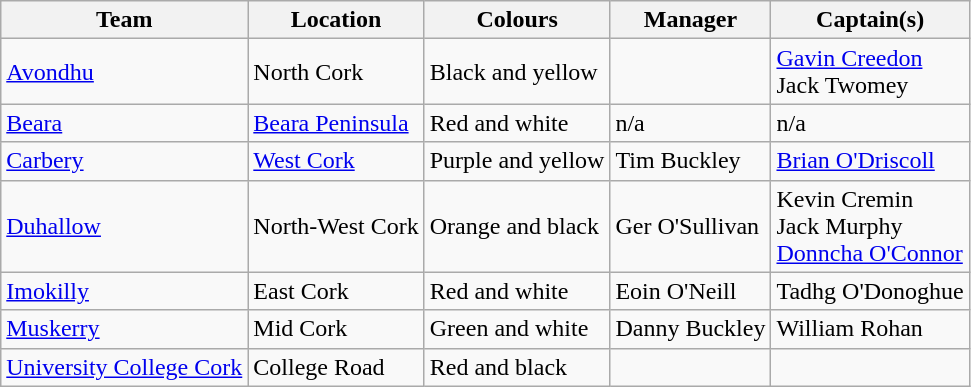<table class="wikitable sortable">
<tr>
<th>Team</th>
<th>Location</th>
<th>Colours</th>
<th>Manager</th>
<th>Captain(s)</th>
</tr>
<tr>
<td><a href='#'>Avondhu</a></td>
<td>North Cork</td>
<td>Black and yellow</td>
<td></td>
<td><a href='#'>Gavin Creedon</a><br>Jack Twomey</td>
</tr>
<tr>
<td><a href='#'>Beara</a></td>
<td><a href='#'>Beara Peninsula</a></td>
<td>Red and white</td>
<td>n/a</td>
<td>n/a</td>
</tr>
<tr>
<td><a href='#'>Carbery</a></td>
<td><a href='#'>West Cork</a></td>
<td>Purple and yellow</td>
<td>Tim Buckley</td>
<td><a href='#'>Brian O'Driscoll</a></td>
</tr>
<tr>
<td><a href='#'>Duhallow</a></td>
<td>North-West Cork</td>
<td>Orange and black</td>
<td>Ger O'Sullivan</td>
<td>Kevin Cremin<br>Jack Murphy<br><a href='#'>Donncha O'Connor</a></td>
</tr>
<tr>
<td><a href='#'>Imokilly</a></td>
<td>East Cork</td>
<td>Red and white</td>
<td>Eoin O'Neill</td>
<td>Tadhg O'Donoghue</td>
</tr>
<tr>
<td><a href='#'>Muskerry</a></td>
<td>Mid Cork</td>
<td>Green and white</td>
<td>Danny Buckley</td>
<td>William Rohan</td>
</tr>
<tr>
<td><a href='#'>University College Cork</a></td>
<td>College Road</td>
<td>Red and black</td>
<td></td>
<td></td>
</tr>
</table>
